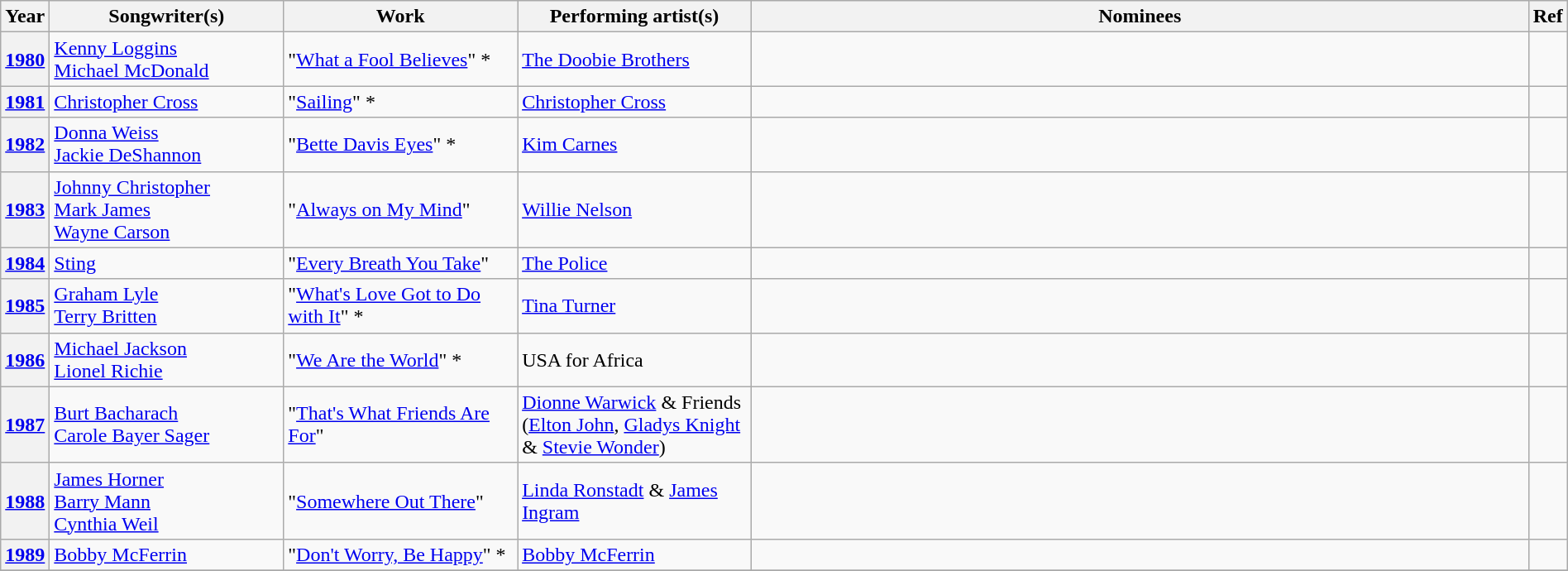<table class="wikitable sortable" style="width:100%">
<tr>
<th scope="col" width="1%">Year</th>
<th scope="col" width="15%">Songwriter(s)</th>
<th scope="col" width="15%">Work</th>
<th scope="col" width="15%">Performing artist(s)</th>
<th scope="col" class="unsortable" width="50%">Nominees</th>
<th scope="col" class="unsortable" width="1%">Ref</th>
</tr>
<tr>
<th scope="row"><a href='#'>1980</a></th>
<td><a href='#'>Kenny Loggins</a><br><a href='#'>Michael McDonald</a></td>
<td>"<a href='#'>What a Fool Believes</a>" *</td>
<td><a href='#'>The Doobie Brothers</a></td>
<td></td>
<td style="text-align:center;"></td>
</tr>
<tr>
<th scope="row"><a href='#'>1981</a></th>
<td><a href='#'>Christopher Cross</a></td>
<td>"<a href='#'>Sailing</a>" *</td>
<td><a href='#'>Christopher Cross</a></td>
<td></td>
<td style="text-align:center;"></td>
</tr>
<tr>
<th scope="row"><a href='#'>1982</a></th>
<td><a href='#'>Donna Weiss</a><br><a href='#'>Jackie DeShannon</a></td>
<td>"<a href='#'>Bette Davis Eyes</a>" *</td>
<td><a href='#'>Kim Carnes</a></td>
<td></td>
<td style="text-align:center;"></td>
</tr>
<tr>
<th scope="row"><a href='#'>1983</a></th>
<td><a href='#'>Johnny Christopher</a><br><a href='#'>Mark James</a><br><a href='#'>Wayne Carson</a></td>
<td>"<a href='#'>Always on My Mind</a>"</td>
<td><a href='#'>Willie Nelson</a></td>
<td></td>
<td style="text-align:center;"></td>
</tr>
<tr>
<th scope="row"><a href='#'>1984</a></th>
<td><a href='#'>Sting</a></td>
<td>"<a href='#'>Every Breath You Take</a>"</td>
<td><a href='#'>The Police</a></td>
<td></td>
<td style="text-align:center;"></td>
</tr>
<tr>
<th scope="row"><a href='#'>1985</a></th>
<td><a href='#'>Graham Lyle</a><br><a href='#'>Terry Britten</a></td>
<td>"<a href='#'>What's Love Got to Do with It</a>" *</td>
<td><a href='#'>Tina Turner</a></td>
<td></td>
<td style="text-align:center;"></td>
</tr>
<tr>
<th scope="row"><a href='#'>1986</a></th>
<td><a href='#'>Michael Jackson</a><br><a href='#'>Lionel Richie</a></td>
<td>"<a href='#'>We Are the World</a>" *</td>
<td>USA for Africa</td>
<td></td>
<td style="text-align:center;"></td>
</tr>
<tr>
<th scope="row"><a href='#'>1987</a></th>
<td><a href='#'>Burt Bacharach</a><br><a href='#'>Carole Bayer Sager</a></td>
<td>"<a href='#'>That's What Friends Are For</a>"</td>
<td><a href='#'>Dionne Warwick</a> & Friends (<a href='#'>Elton John</a>, <a href='#'>Gladys Knight</a> & <a href='#'>Stevie Wonder</a>)</td>
<td></td>
<td style="text-align:center;"></td>
</tr>
<tr>
<th scope="row"><a href='#'>1988</a></th>
<td><a href='#'>James Horner</a><br><a href='#'>Barry Mann</a><br><a href='#'>Cynthia Weil</a></td>
<td>"<a href='#'>Somewhere Out There</a>"</td>
<td><a href='#'>Linda Ronstadt</a> & <a href='#'>James Ingram</a></td>
<td></td>
<td style="text-align:center;"></td>
</tr>
<tr>
<th scope="row"><a href='#'>1989</a></th>
<td><a href='#'>Bobby McFerrin</a></td>
<td>"<a href='#'>Don't Worry, Be Happy</a>" *</td>
<td><a href='#'>Bobby McFerrin</a></td>
<td></td>
<td style="text-align:center;"></td>
</tr>
<tr>
</tr>
</table>
